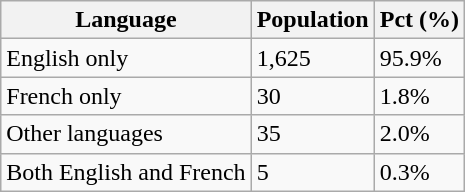<table class="wikitable">
<tr>
<th>Language</th>
<th>Population</th>
<th>Pct (%)</th>
</tr>
<tr>
<td>English only</td>
<td>1,625</td>
<td>95.9%</td>
</tr>
<tr>
<td>French only</td>
<td>30</td>
<td>1.8%</td>
</tr>
<tr>
<td>Other languages</td>
<td>35</td>
<td>2.0%</td>
</tr>
<tr>
<td>Both English and French</td>
<td>5</td>
<td>0.3%</td>
</tr>
</table>
